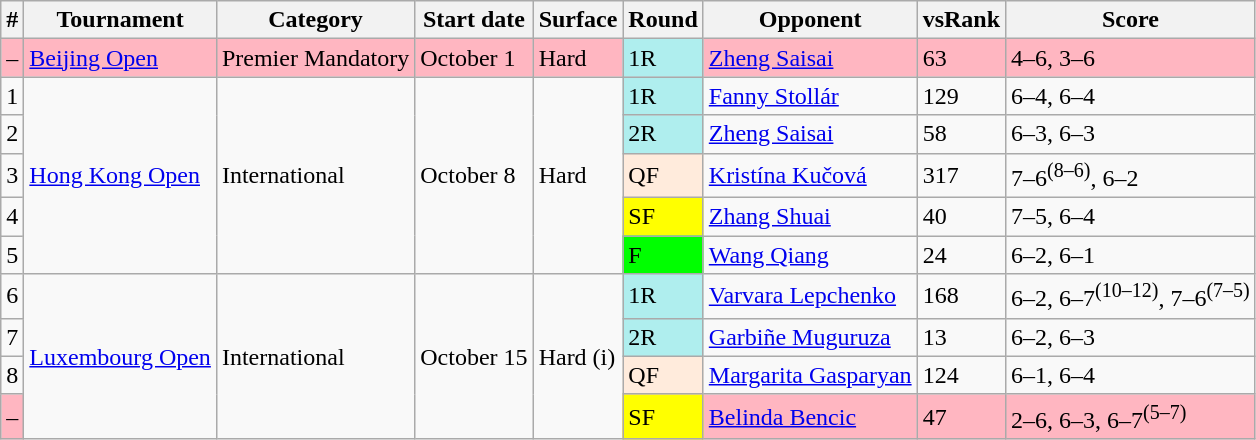<table class="wikitable sortable">
<tr>
<th scope="col">#</th>
<th scope="col">Tournament</th>
<th scope="col">Category</th>
<th scope="col">Start date</th>
<th scope="col">Surface</th>
<th scope="col">Round</th>
<th scope="col">Opponent</th>
<th scope="col">vsRank</th>
<th scope="col" class="unsortable">Score</th>
</tr>
<tr bgcolor=lightpink>
<td>–</td>
<td><a href='#'>Beijing Open</a></td>
<td>Premier Mandatory</td>
<td>October 1</td>
<td>Hard</td>
<td style="background:#afeeee;">1R</td>
<td> <a href='#'>Zheng Saisai</a></td>
<td>63</td>
<td>4–6, 3–6</td>
</tr>
<tr>
<td>1</td>
<td rowspan=5><a href='#'>Hong Kong Open</a></td>
<td rowspan=5>International</td>
<td rowspan=5>October 8</td>
<td rowspan=5>Hard</td>
<td style="background:#afeeee;">1R</td>
<td> <a href='#'>Fanny Stollár</a></td>
<td>129</td>
<td>6–4, 6–4</td>
</tr>
<tr>
<td>2</td>
<td style="background:#afeeee;">2R</td>
<td> <a href='#'>Zheng Saisai</a></td>
<td>58</td>
<td>6–3, 6–3</td>
</tr>
<tr>
<td>3</td>
<td style="background:#ffebdc;">QF</td>
<td> <a href='#'>Kristína Kučová</a></td>
<td>317</td>
<td>7–6<sup>(8–6)</sup>, 6–2</td>
</tr>
<tr>
<td>4</td>
<td style="background:yellow;">SF</td>
<td> <a href='#'>Zhang Shuai</a></td>
<td>40</td>
<td>7–5, 6–4</td>
</tr>
<tr>
<td>5</td>
<td style="background:lime;">F</td>
<td> <a href='#'>Wang Qiang</a></td>
<td>24</td>
<td>6–2, 6–1</td>
</tr>
<tr>
<td>6</td>
<td rowspan=4><a href='#'>Luxembourg Open</a></td>
<td rowspan=4>International</td>
<td rowspan=4>October 15</td>
<td rowspan=4>Hard (i)</td>
<td style="background:#afeeee;">1R</td>
<td> <a href='#'>Varvara Lepchenko</a></td>
<td>168</td>
<td>6–2, 6–7<sup>(10–12)</sup>, 7–6<sup>(7–5)</sup></td>
</tr>
<tr>
<td>7</td>
<td style="background:#afeeee;">2R</td>
<td> <a href='#'>Garbiñe Muguruza</a></td>
<td>13</td>
<td>6–2, 6–3</td>
</tr>
<tr>
<td>8</td>
<td style="background:#ffebdc;">QF</td>
<td> <a href='#'>Margarita Gasparyan</a></td>
<td>124</td>
<td>6–1, 6–4</td>
</tr>
<tr bgcolor=lightpink>
<td>–</td>
<td style="background:yellow;">SF</td>
<td> <a href='#'>Belinda Bencic</a></td>
<td>47</td>
<td>2–6, 6–3, 6–7<sup>(5–7)</sup></td>
</tr>
</table>
